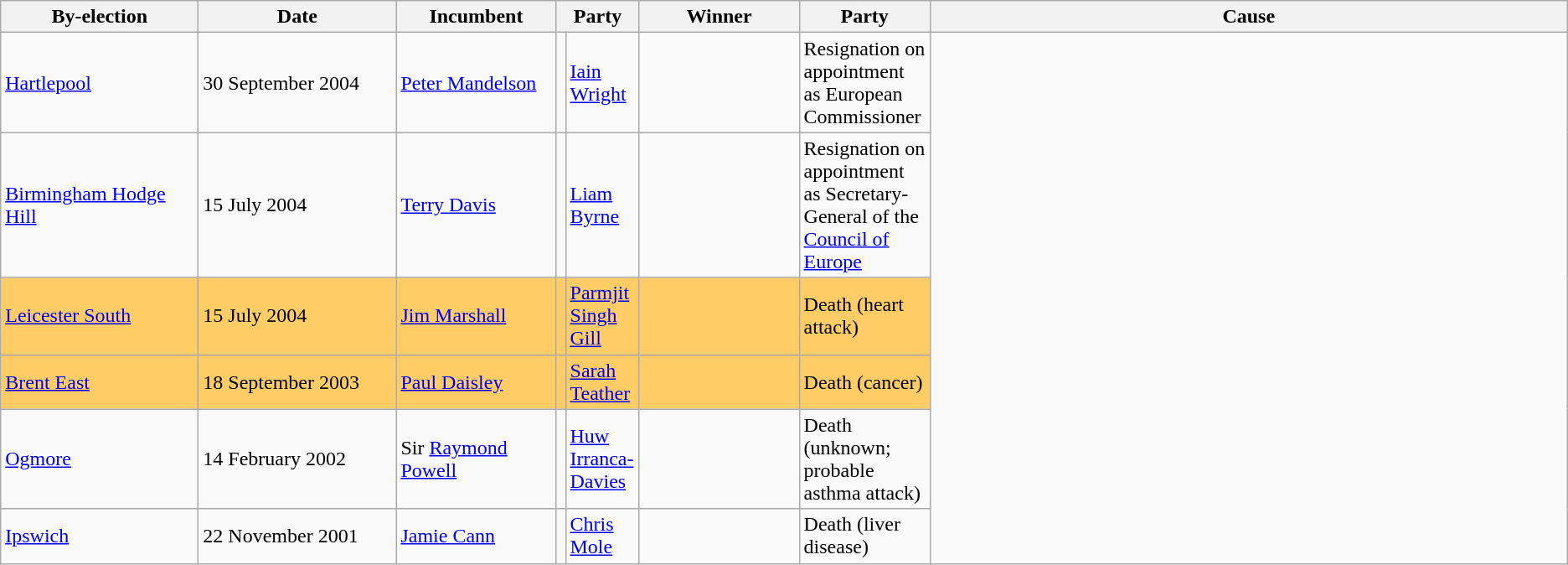<table class="wikitable sortable">
<tr>
<th ! scope="col" style="width: 150px;">By-election</th>
<th ! scope="col" style="width: 150px;">Date</th>
<th ! scope="col" style="width: 120px;">Incumbent</th>
<th ! scope="col" style="width: 50px;" colspan=2>Party</th>
<th ! scope="col" style="width: 120px;">Winner</th>
<th ! scope="col" style="width: 50px;" colspan=2>Party</th>
<th ! scope="col" style="width: 500px;">Cause</th>
</tr>
<tr>
<td><a href='#'>Hartlepool</a></td>
<td>30 September 2004</td>
<td><a href='#'>Peter Mandelson</a></td>
<td></td>
<td><a href='#'>Iain Wright</a></td>
<td></td>
<td>Resignation on appointment as European Commissioner</td>
</tr>
<tr>
<td><a href='#'>Birmingham Hodge Hill</a></td>
<td>15 July 2004</td>
<td><a href='#'>Terry Davis</a></td>
<td></td>
<td><a href='#'>Liam Byrne</a></td>
<td></td>
<td>Resignation on appointment as Secretary-General of the <a href='#'>Council of Europe</a></td>
</tr>
<tr bgcolor=ffcc66>
<td><a href='#'>Leicester South</a></td>
<td>15 July 2004</td>
<td><a href='#'>Jim Marshall</a></td>
<td></td>
<td><a href='#'>Parmjit Singh Gill</a></td>
<td></td>
<td>Death (heart attack)</td>
</tr>
<tr bgcolor=ffcc66>
<td><a href='#'>Brent East</a></td>
<td>18 September 2003</td>
<td><a href='#'>Paul Daisley</a></td>
<td></td>
<td><a href='#'>Sarah Teather</a></td>
<td></td>
<td>Death (cancer)</td>
</tr>
<tr>
<td><a href='#'>Ogmore</a></td>
<td>14 February 2002</td>
<td>Sir <a href='#'>Raymond Powell</a></td>
<td></td>
<td><a href='#'>Huw Irranca-Davies</a></td>
<td></td>
<td>Death (unknown; probable asthma attack)</td>
</tr>
<tr>
<td><a href='#'>Ipswich</a></td>
<td>22 November 2001</td>
<td><a href='#'>Jamie Cann</a></td>
<td></td>
<td><a href='#'>Chris Mole</a></td>
<td></td>
<td>Death (liver disease)</td>
</tr>
</table>
